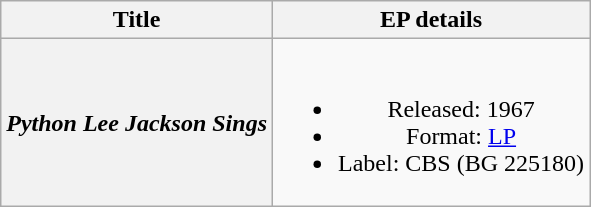<table class="wikitable plainrowheaders" style="text-align:center;" border="1">
<tr>
<th>Title</th>
<th>EP details</th>
</tr>
<tr>
<th scope="row"><em>Python Lee Jackson Sings</em></th>
<td><br><ul><li>Released: 1967</li><li>Format: <a href='#'>LP</a></li><li>Label: CBS (BG 225180)</li></ul></td>
</tr>
</table>
